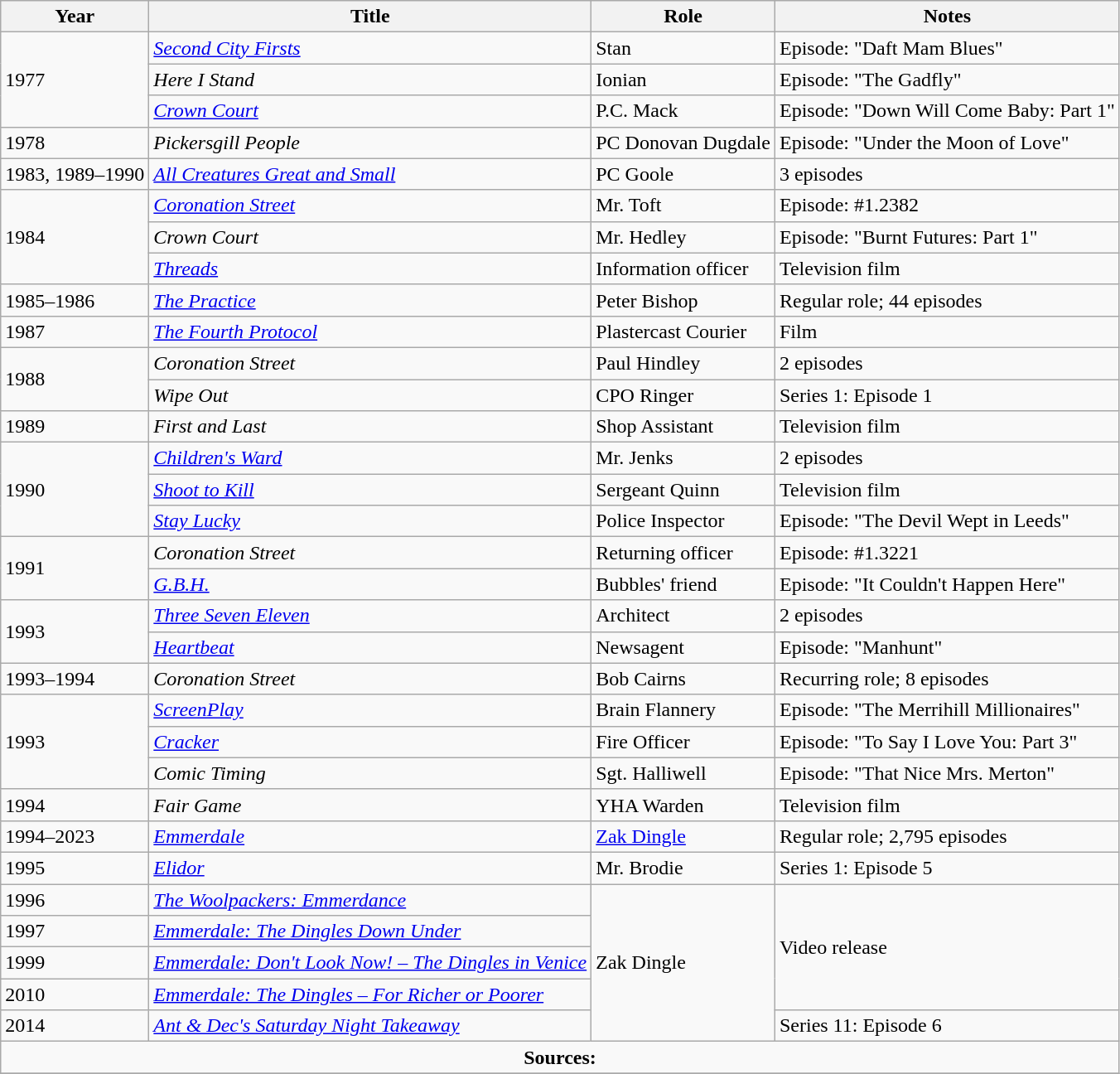<table class="wikitable plainrowheaders sortable">
<tr>
<th scope="col">Year</th>
<th scope="col">Title</th>
<th scope="col">Role</th>
<th class="unsortable">Notes</th>
</tr>
<tr>
<td rowspan="3">1977</td>
<td><em><a href='#'>Second City Firsts</a></em></td>
<td>Stan</td>
<td>Episode: "Daft Mam Blues"</td>
</tr>
<tr>
<td><em>Here I Stand</em></td>
<td>Ionian</td>
<td>Episode: "The Gadfly"</td>
</tr>
<tr>
<td><em><a href='#'>Crown Court</a></em></td>
<td>P.C. Mack</td>
<td>Episode: "Down Will Come Baby: Part 1"</td>
</tr>
<tr>
<td>1978</td>
<td><em>Pickersgill People</em></td>
<td>PC Donovan Dugdale</td>
<td>Episode: "Under the Moon of Love"</td>
</tr>
<tr>
<td>1983, 1989–1990</td>
<td><em><a href='#'>All Creatures Great and Small</a></em></td>
<td>PC Goole</td>
<td>3 episodes</td>
</tr>
<tr>
<td rowspan="3">1984</td>
<td><em><a href='#'>Coronation Street</a></em></td>
<td>Mr. Toft</td>
<td>Episode: #1.2382</td>
</tr>
<tr>
<td><em>Crown Court</em></td>
<td>Mr. Hedley</td>
<td>Episode: "Burnt Futures: Part 1"</td>
</tr>
<tr>
<td><em><a href='#'>Threads</a></em></td>
<td>Information officer</td>
<td>Television film</td>
</tr>
<tr>
<td>1985–1986</td>
<td><em><a href='#'>The Practice</a></em></td>
<td>Peter Bishop</td>
<td>Regular role; 44 episodes</td>
</tr>
<tr>
<td>1987</td>
<td><em><a href='#'>The Fourth Protocol</a></em></td>
<td>Plastercast Courier</td>
<td>Film</td>
</tr>
<tr>
<td rowspan="2">1988</td>
<td><em>Coronation Street</em></td>
<td>Paul Hindley</td>
<td>2 episodes</td>
</tr>
<tr>
<td><em>Wipe Out</em></td>
<td>CPO Ringer</td>
<td>Series 1: Episode 1</td>
</tr>
<tr>
<td>1989</td>
<td><em>First and Last</em></td>
<td>Shop Assistant</td>
<td>Television film</td>
</tr>
<tr>
<td rowspan="3">1990</td>
<td><em><a href='#'>Children's Ward</a></em></td>
<td>Mr. Jenks</td>
<td>2 episodes</td>
</tr>
<tr>
<td><em><a href='#'>Shoot to Kill</a></em></td>
<td>Sergeant Quinn</td>
<td>Television film</td>
</tr>
<tr>
<td><em><a href='#'>Stay Lucky</a></em></td>
<td>Police Inspector</td>
<td>Episode: "The Devil Wept in Leeds"</td>
</tr>
<tr>
<td rowspan="2">1991</td>
<td><em>Coronation Street</em></td>
<td>Returning officer</td>
<td>Episode: #1.3221</td>
</tr>
<tr>
<td><em><a href='#'>G.B.H.</a></em></td>
<td>Bubbles' friend</td>
<td>Episode: "It Couldn't Happen Here"</td>
</tr>
<tr>
<td rowspan="2">1993</td>
<td><em><a href='#'>Three Seven Eleven</a></em></td>
<td>Architect</td>
<td>2 episodes</td>
</tr>
<tr>
<td><em><a href='#'>Heartbeat</a></em></td>
<td>Newsagent</td>
<td>Episode: "Manhunt"</td>
</tr>
<tr>
<td>1993–1994</td>
<td><em>Coronation Street</em></td>
<td>Bob Cairns</td>
<td>Recurring role; 8 episodes</td>
</tr>
<tr>
<td rowspan="3">1993</td>
<td><em><a href='#'>ScreenPlay</a></em></td>
<td>Brain Flannery</td>
<td>Episode: "The Merrihill Millionaires"</td>
</tr>
<tr>
<td><em><a href='#'>Cracker</a></em></td>
<td>Fire Officer</td>
<td>Episode: "To Say I Love You: Part 3"</td>
</tr>
<tr>
<td><em>Comic Timing</em></td>
<td>Sgt. Halliwell</td>
<td>Episode: "That Nice Mrs. Merton"</td>
</tr>
<tr>
<td>1994</td>
<td><em>Fair Game</em></td>
<td>YHA Warden</td>
<td>Television film</td>
</tr>
<tr>
<td>1994–2023</td>
<td><em><a href='#'>Emmerdale</a></em></td>
<td><a href='#'>Zak Dingle</a></td>
<td>Regular role; 2,795 episodes</td>
</tr>
<tr>
<td>1995</td>
<td><em><a href='#'>Elidor</a></em></td>
<td>Mr. Brodie</td>
<td>Series 1: Episode 5</td>
</tr>
<tr>
<td>1996</td>
<td><em><a href='#'>The Woolpackers: Emmerdance</a></em></td>
<td rowspan="5">Zak Dingle</td>
<td rowspan="4">Video release</td>
</tr>
<tr>
<td>1997</td>
<td><em><a href='#'>Emmerdale: The Dingles Down Under</a></em></td>
</tr>
<tr>
<td>1999</td>
<td><em><a href='#'>Emmerdale: Don't Look Now! – The Dingles in Venice</a></em></td>
</tr>
<tr>
<td>2010</td>
<td><em><a href='#'>Emmerdale: The Dingles – For Richer or Poorer</a></em></td>
</tr>
<tr>
<td>2014</td>
<td><em><a href='#'>Ant & Dec's Saturday Night Takeaway</a></em></td>
<td>Series 11: Episode 6</td>
</tr>
<tr>
<td colspan="4" style="text-align: center;"><strong>Sources:</strong></td>
</tr>
<tr>
</tr>
</table>
